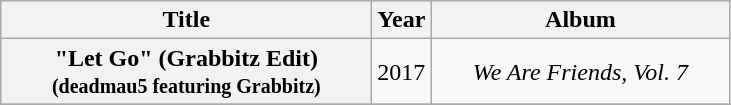<table class="wikitable plainrowheaders" style="text-align:center;">
<tr>
<th scope="col" rowspan="1" style="width:15em;">Title</th>
<th scope="col" rowspan="1" style="width:1em;">Year</th>
<th scope="col" rowspan="1" style="width:12em;">Album</th>
</tr>
<tr>
<th scope="row">"Let Go" (Grabbitz Edit)<br><small>(deadmau5 featuring Grabbitz)</small></th>
<td rowspan="1">2017</td>
<td rowspan="1"><em>We Are Friends, Vol. 7</em></td>
</tr>
<tr>
</tr>
</table>
